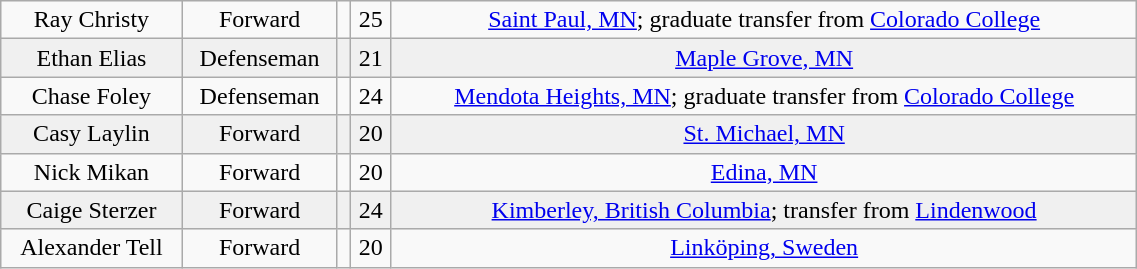<table class="wikitable" width="60%">
<tr align="center" bgcolor="">
<td>Ray Christy</td>
<td>Forward</td>
<td></td>
<td>25</td>
<td><a href='#'>Saint Paul, MN</a>; graduate transfer from <a href='#'>Colorado College</a></td>
</tr>
<tr align="center" bgcolor="f0f0f0">
<td>Ethan Elias</td>
<td>Defenseman</td>
<td></td>
<td>21</td>
<td><a href='#'>Maple Grove, MN</a></td>
</tr>
<tr align="center" bgcolor="">
<td>Chase Foley</td>
<td>Defenseman</td>
<td></td>
<td>24</td>
<td><a href='#'>Mendota Heights, MN</a>; graduate transfer from <a href='#'>Colorado College</a></td>
</tr>
<tr align="center" bgcolor="f0f0f0">
<td>Casy Laylin</td>
<td>Forward</td>
<td></td>
<td>20</td>
<td><a href='#'>St. Michael, MN</a></td>
</tr>
<tr align="center" bgcolor="">
<td>Nick Mikan</td>
<td>Forward</td>
<td></td>
<td>20</td>
<td><a href='#'>Edina, MN</a></td>
</tr>
<tr align="center" bgcolor="f0f0f0">
<td>Caige Sterzer</td>
<td>Forward</td>
<td></td>
<td>24</td>
<td><a href='#'>Kimberley, British Columbia</a>; transfer from <a href='#'>Lindenwood</a></td>
</tr>
<tr align="center" bgcolor="">
<td>Alexander Tell</td>
<td>Forward</td>
<td></td>
<td>20</td>
<td><a href='#'>Linköping, Sweden</a></td>
</tr>
</table>
